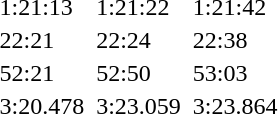<table>
<tr>
<td></td>
<td></td>
<td>1:21:13</td>
<td></td>
<td>1:21:22</td>
<td></td>
<td>1:21:42</td>
</tr>
<tr>
<td></td>
<td></td>
<td>22:21</td>
<td></td>
<td>22:24</td>
<td></td>
<td>22:38</td>
</tr>
<tr>
<td></td>
<td></td>
<td>52:21</td>
<td></td>
<td>52:50</td>
<td></td>
<td>53:03</td>
</tr>
<tr>
<td></td>
<td></td>
<td>3:20.478</td>
<td></td>
<td>3:23.059</td>
<td></td>
<td>3:23.864</td>
</tr>
</table>
